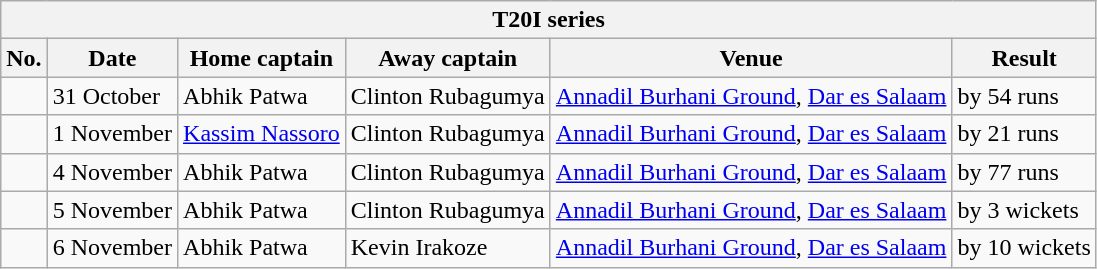<table class="wikitable">
<tr>
<th colspan="6">T20I series</th>
</tr>
<tr>
<th>No.</th>
<th>Date</th>
<th>Home captain</th>
<th>Away captain</th>
<th>Venue</th>
<th>Result</th>
</tr>
<tr>
<td></td>
<td>31 October</td>
<td>Abhik Patwa</td>
<td>Clinton Rubagumya</td>
<td><a href='#'>Annadil Burhani Ground</a>, <a href='#'>Dar es Salaam</a></td>
<td> by 54 runs</td>
</tr>
<tr>
<td></td>
<td>1 November</td>
<td><a href='#'>Kassim Nassoro</a></td>
<td>Clinton Rubagumya</td>
<td><a href='#'>Annadil Burhani Ground</a>, <a href='#'>Dar es Salaam</a></td>
<td> by 21 runs</td>
</tr>
<tr>
<td></td>
<td>4 November</td>
<td>Abhik Patwa</td>
<td>Clinton Rubagumya</td>
<td><a href='#'>Annadil Burhani Ground</a>, <a href='#'>Dar es Salaam</a></td>
<td> by 77 runs</td>
</tr>
<tr>
<td></td>
<td>5 November</td>
<td>Abhik Patwa</td>
<td>Clinton Rubagumya</td>
<td><a href='#'>Annadil Burhani Ground</a>, <a href='#'>Dar es Salaam</a></td>
<td> by 3 wickets</td>
</tr>
<tr>
<td></td>
<td>6 November</td>
<td>Abhik Patwa</td>
<td>Kevin Irakoze</td>
<td><a href='#'>Annadil Burhani Ground</a>, <a href='#'>Dar es Salaam</a></td>
<td> by 10 wickets</td>
</tr>
</table>
